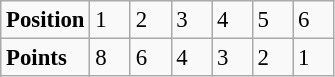<table class="wikitable" style="font-size: 95%;">
<tr>
<td><strong>Position</strong></td>
<td width=20>1</td>
<td width=20>2</td>
<td width=20>3</td>
<td width=20>4</td>
<td width=20>5</td>
<td width=20>6</td>
</tr>
<tr>
<td><strong>Points</strong></td>
<td>8</td>
<td>6</td>
<td>4</td>
<td>3</td>
<td>2</td>
<td>1</td>
</tr>
</table>
